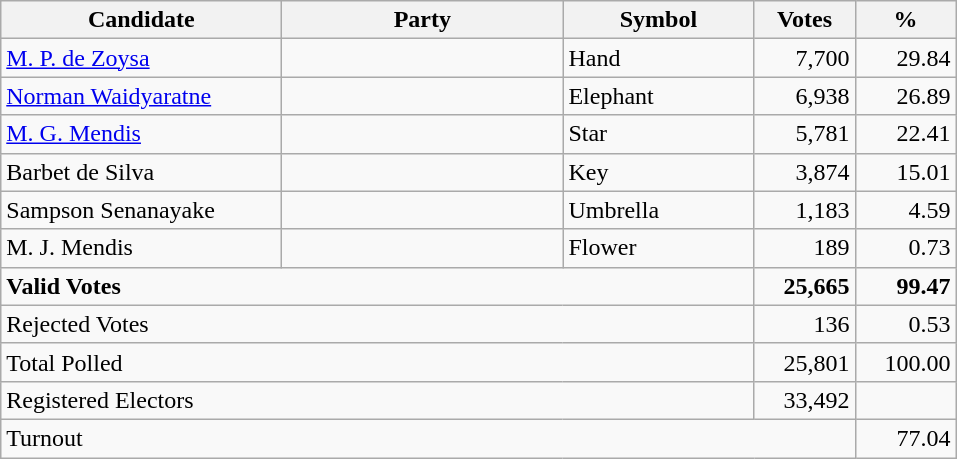<table class="wikitable" border="1" style="text-align:right;">
<tr>
<th align=left width="180">Candidate</th>
<th align=left width="180">Party</th>
<th align=left width="120">Symbol</th>
<th align=left width="60">Votes</th>
<th align=left width="60">%</th>
</tr>
<tr>
<td align=left><a href='#'>M. P. de Zoysa</a></td>
<td></td>
<td align=left>Hand</td>
<td align=right>7,700</td>
<td align=right>29.84</td>
</tr>
<tr>
<td align=left><a href='#'>Norman Waidyaratne</a></td>
<td></td>
<td align=left>Elephant</td>
<td align=right>6,938</td>
<td align=right>26.89</td>
</tr>
<tr 22.41>
<td align=left><a href='#'>M. G. Mendis</a></td>
<td></td>
<td align=left>Star</td>
<td align=right>5,781</td>
<td align=right>22.41</td>
</tr>
<tr>
<td align=left>Barbet de Silva</td>
<td></td>
<td align=left>Key</td>
<td align=right>3,874</td>
<td align=right>15.01</td>
</tr>
<tr>
<td align=left>Sampson Senanayake</td>
<td></td>
<td align=left>Umbrella</td>
<td align=right>1,183</td>
<td align=right>4.59</td>
</tr>
<tr>
<td align=left>M. J. Mendis</td>
<td></td>
<td align=left>Flower</td>
<td align=right>189</td>
<td align=right>0.73</td>
</tr>
<tr>
<td align=left colspan=3><strong>Valid Votes</strong></td>
<td align=right><strong>25,665</strong></td>
<td align=right><strong>99.47</strong></td>
</tr>
<tr>
<td align=left colspan=3>Rejected Votes</td>
<td align=right>136</td>
<td align=right>0.53</td>
</tr>
<tr>
<td align=left colspan=3>Total Polled</td>
<td align=right>25,801</td>
<td align=right>100.00</td>
</tr>
<tr>
<td align=left colspan=3>Registered Electors</td>
<td align=right>33,492</td>
<td></td>
</tr>
<tr>
<td align=left colspan=4>Turnout</td>
<td align=right>77.04</td>
</tr>
</table>
